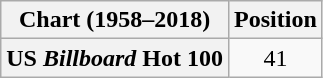<table class="wikitable plainrowheaders">
<tr>
<th scope="col">Chart (1958–2018)</th>
<th scope="col">Position</th>
</tr>
<tr>
<th scope="row">US <em>Billboard</em> Hot 100</th>
<td style="text-align:center;">41</td>
</tr>
</table>
